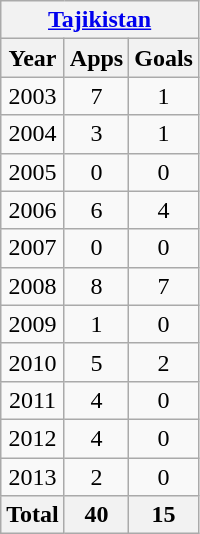<table class="wikitable" style="text-align:center">
<tr>
<th colspan=3><a href='#'>Tajikistan</a></th>
</tr>
<tr>
<th>Year</th>
<th>Apps</th>
<th>Goals</th>
</tr>
<tr>
<td>2003</td>
<td>7</td>
<td>1</td>
</tr>
<tr>
<td>2004</td>
<td>3</td>
<td>1</td>
</tr>
<tr>
<td>2005</td>
<td>0</td>
<td>0</td>
</tr>
<tr>
<td>2006</td>
<td>6</td>
<td>4</td>
</tr>
<tr>
<td>2007</td>
<td>0</td>
<td>0</td>
</tr>
<tr>
<td>2008</td>
<td>8</td>
<td>7</td>
</tr>
<tr>
<td>2009</td>
<td>1</td>
<td>0</td>
</tr>
<tr>
<td>2010</td>
<td>5</td>
<td>2</td>
</tr>
<tr>
<td>2011</td>
<td>4</td>
<td>0</td>
</tr>
<tr>
<td>2012</td>
<td>4</td>
<td>0</td>
</tr>
<tr>
<td>2013</td>
<td>2</td>
<td>0</td>
</tr>
<tr>
<th>Total</th>
<th>40</th>
<th>15</th>
</tr>
</table>
